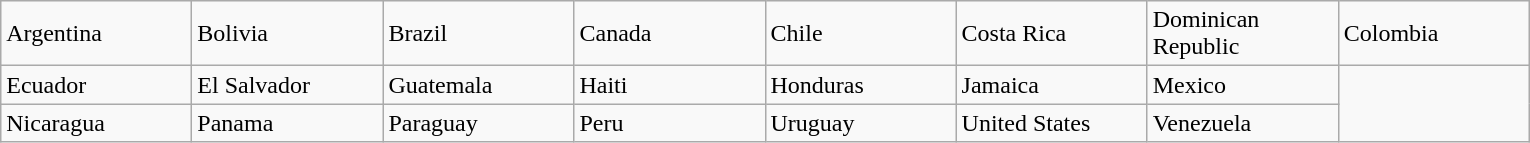<table class="wikitable">
<tr>
<td width="120pt"> Argentina</td>
<td width="120pt"> Bolivia</td>
<td width="120pt"> Brazil</td>
<td width="120pt"> Canada</td>
<td width="120pt"> Chile</td>
<td width="120pt"> Costa Rica</td>
<td width="120pt"> Dominican Republic</td>
<td width="120pt"> Colombia</td>
</tr>
<tr>
<td>Ecuador</td>
<td> El Salvador</td>
<td>Guatemala</td>
<td> Haiti</td>
<td>Honduras</td>
<td> Jamaica</td>
<td> Mexico</td>
</tr>
<tr>
<td> Nicaragua</td>
<td>Panama</td>
<td> Paraguay</td>
<td> Peru</td>
<td> Uruguay</td>
<td> United States</td>
<td> Venezuela</td>
</tr>
</table>
